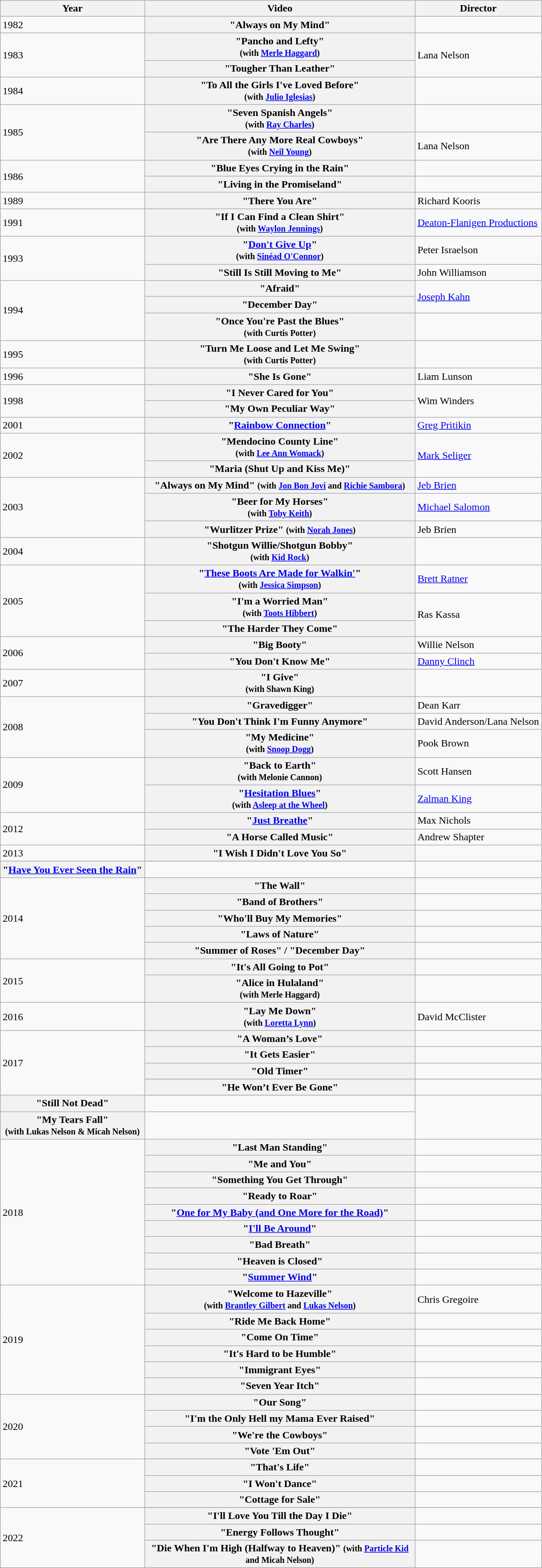<table class="wikitable sortable plainrowheaders">
<tr>
<th>Year</th>
<th style="width:26em;">Video</th>
<th>Director</th>
</tr>
<tr>
<td>1982</td>
<th scope="row">"Always on My Mind"</th>
<td></td>
</tr>
<tr>
<td rowspan="2">1983</td>
<th scope="row">"Pancho and Lefty"<br> <small>(with <a href='#'>Merle Haggard</a>)</small></th>
<td rowspan="2">Lana Nelson</td>
</tr>
<tr>
<th scope="row">"Tougher Than Leather"</th>
</tr>
<tr>
<td>1984</td>
<th scope="row">"To All the Girls I've Loved Before"<br> <small>(with <a href='#'>Julio Iglesias</a>)</small></th>
<td></td>
</tr>
<tr>
<td rowspan="2">1985</td>
<th scope="row">"Seven Spanish Angels"<br> <small>(with <a href='#'>Ray Charles</a>)</small></th>
<td></td>
</tr>
<tr>
<th scope="row">"Are There Any More Real Cowboys"<br> <small>(with <a href='#'>Neil Young</a>)</small></th>
<td>Lana Nelson</td>
</tr>
<tr>
<td rowspan="2">1986</td>
<th scope="row">"Blue Eyes Crying in the Rain"</th>
<td></td>
</tr>
<tr>
<th scope="row">"Living in the Promiseland"</th>
<td></td>
</tr>
<tr>
<td>1989</td>
<th scope="row">"There You Are"</th>
<td>Richard Kooris</td>
</tr>
<tr>
<td>1991</td>
<th scope="row">"If I Can Find a Clean Shirt"<br> <small>(with <a href='#'>Waylon Jennings</a>)</small></th>
<td><a href='#'>Deaton-Flanigen Productions</a></td>
</tr>
<tr>
<td rowspan="2">1993</td>
<th scope="row">"<a href='#'>Don't Give Up</a>"<br> <small>(with <a href='#'>Sinéad O'Connor</a>)</small></th>
<td>Peter Israelson</td>
</tr>
<tr>
<th scope="row">"Still Is Still Moving to Me"</th>
<td>John Williamson</td>
</tr>
<tr>
<td rowspan="3">1994</td>
<th scope="row">"Afraid"</th>
<td rowspan="2"><a href='#'>Joseph Kahn</a></td>
</tr>
<tr>
<th scope="row">"December Day"</th>
</tr>
<tr>
<th scope="row">"Once You're Past the Blues"<br> <small>(with Curtis Potter)</small></th>
<td></td>
</tr>
<tr>
<td>1995</td>
<th scope="row">"Turn Me Loose and Let Me Swing"<br> <small>(with Curtis Potter)</small></th>
<td></td>
</tr>
<tr>
<td>1996</td>
<th scope="row">"She Is Gone"</th>
<td>Liam Lunson</td>
</tr>
<tr>
<td rowspan="2">1998</td>
<th scope="row">"I Never Cared for You"</th>
<td rowspan="2">Wim Winders</td>
</tr>
<tr>
<th scope="row">"My Own Peculiar Way"</th>
</tr>
<tr>
<td>2001</td>
<th scope="row">"<a href='#'>Rainbow Connection</a>"</th>
<td><a href='#'>Greg Pritikin</a></td>
</tr>
<tr>
<td rowspan="2">2002</td>
<th scope="row">"Mendocino County Line"<br> <small>(with <a href='#'>Lee Ann Womack</a>)</small></th>
<td rowspan="2"><a href='#'>Mark Seliger</a></td>
</tr>
<tr>
<th scope="row">"Maria (Shut Up and Kiss Me)"</th>
</tr>
<tr>
<td rowspan="3">2003</td>
<th scope="row">"Always on My Mind" <small>(with <a href='#'>Jon Bon Jovi</a> and <a href='#'>Richie Sambora</a>)</small></th>
<td><a href='#'>Jeb Brien</a></td>
</tr>
<tr>
<th scope="row">"Beer for My Horses"<br> <small>(with <a href='#'>Toby Keith</a>)</small></th>
<td><a href='#'>Michael Salomon</a></td>
</tr>
<tr>
<th scope="row">"Wurlitzer Prize" <small>(with <a href='#'>Norah Jones</a>)</small></th>
<td>Jeb Brien</td>
</tr>
<tr>
<td>2004</td>
<th scope="row">"Shotgun Willie/Shotgun Bobby"<br> <small>(with <a href='#'>Kid Rock</a>)</small></th>
<td></td>
</tr>
<tr>
<td rowspan="3">2005</td>
<th scope="row">"<a href='#'>These Boots Are Made for Walkin'</a>"<br> <small>(with <a href='#'>Jessica Simpson</a>)</small></th>
<td><a href='#'>Brett Ratner</a></td>
</tr>
<tr>
<th scope="row">"I'm a Worried Man"<br> <small>(with <a href='#'>Toots Hibbert</a>)</small></th>
<td rowspan="2">Ras Kassa</td>
</tr>
<tr>
<th scope="row">"The Harder They Come"</th>
</tr>
<tr>
<td rowspan="2">2006</td>
<th scope="row">"Big Booty"</th>
<td>Willie Nelson</td>
</tr>
<tr>
<th scope="row">"You Don't Know Me"</th>
<td><a href='#'>Danny Clinch</a></td>
</tr>
<tr>
<td>2007</td>
<th scope="row">"I Give"<br> <small>(with Shawn King)</small></th>
<td></td>
</tr>
<tr>
<td rowspan="3">2008</td>
<th scope="row">"Gravedigger"</th>
<td>Dean Karr</td>
</tr>
<tr>
<th scope="row">"You Don't Think I'm Funny Anymore"</th>
<td>David Anderson/Lana Nelson</td>
</tr>
<tr>
<th scope="row">"My Medicine"<br> <small>(with <a href='#'>Snoop Dogg</a>)</small></th>
<td>Pook Brown</td>
</tr>
<tr>
<td rowspan="2">2009</td>
<th scope="row">"Back to Earth"<br> <small>(with Melonie Cannon)</small></th>
<td>Scott Hansen</td>
</tr>
<tr>
<th scope="row">"<a href='#'>Hesitation Blues</a>"<br> <small>(with <a href='#'>Asleep at the Wheel</a>)</small></th>
<td><a href='#'>Zalman King</a></td>
</tr>
<tr>
<td rowspan="2">2012</td>
<th scope="row">"<a href='#'>Just Breathe</a>"</th>
<td>Max Nichols</td>
</tr>
<tr>
<th scope="row">"A Horse Called Music"</th>
<td>Andrew Shapter</td>
</tr>
<tr>
<td rowspan="2">2013</td>
<th scope="row">"I Wish I Didn't Love You So"</th>
<td></td>
</tr>
<tr>
</tr>
<tr>
<th scope="row">"<a href='#'>Have You Ever Seen the Rain</a>"</th>
<td></td>
</tr>
<tr>
<td rowspan="5">2014</td>
<th scope="row">"The Wall"</th>
<td></td>
</tr>
<tr>
<th scope="row">"Band of Brothers"</th>
<td></td>
</tr>
<tr>
<th scope="row">"Who'll Buy My Memories"</th>
<td></td>
</tr>
<tr>
<th scope="row">"Laws of Nature"</th>
<td></td>
</tr>
<tr>
<th scope="row">"Summer of Roses" / "December Day"</th>
<td></td>
</tr>
<tr>
<td rowspan="2">2015</td>
<th scope="row">"It's All Going to Pot"</th>
<td></td>
</tr>
<tr>
<th scope="row">"Alice in Hulaland"<br> <small>(with Merle Haggard)</small></th>
<td></td>
</tr>
<tr>
<td>2016</td>
<th scope="row">"Lay Me Down"<br> <small>(with <a href='#'>Loretta Lynn</a>)</small></th>
<td>David McClister</td>
</tr>
<tr>
<td rowspan="6">2017</td>
<th scope="row">"A Woman’s Love"</th>
<td></td>
</tr>
<tr>
<th scope="row">"It Gets Easier"</th>
<td></td>
</tr>
<tr>
<th scope="row">"Old Timer"</th>
<td></td>
</tr>
<tr>
</tr>
<tr>
<th scope="row">"He Won’t Ever Be Gone"</th>
<td></td>
</tr>
<tr>
</tr>
<tr>
<th scope="row">"Still Not Dead"</th>
<td></td>
</tr>
<tr>
<th scope="row">"My Tears Fall"<br> <small>(with Lukas Nelson & Micah Nelson)</small></th>
<td></td>
</tr>
<tr>
<td rowspan="9">2018</td>
<th scope="row">"Last Man Standing"</th>
<td></td>
</tr>
<tr>
<th scope="row">"Me and You"</th>
<td></td>
</tr>
<tr>
<th scope="row">"Something You Get Through"</th>
<td></td>
</tr>
<tr>
<th scope="row">"Ready to Roar"</th>
<td></td>
</tr>
<tr>
<th scope="row">"<a href='#'>One for My Baby (and One More for the Road)</a>"</th>
<td></td>
</tr>
<tr>
<th scope="row">"<a href='#'>I'll Be Around</a>"</th>
<td></td>
</tr>
<tr>
<th scope="row">"Bad Breath"</th>
<td></td>
</tr>
<tr>
<th scope="row">"Heaven is Closed"</th>
<td></td>
</tr>
<tr>
<th scope="row">"<a href='#'>Summer Wind</a>"</th>
<td></td>
</tr>
<tr>
<td rowspan="6">2019</td>
<th scope="row">"Welcome to Hazeville"<br> <small>(with <a href='#'>Brantley Gilbert</a> and <a href='#'>Lukas Nelson</a>)</small></th>
<td>Chris Gregoire</td>
</tr>
<tr>
<th scope="row">"Ride Me Back Home"</th>
<td></td>
</tr>
<tr>
<th scope="row">"Come On Time"</th>
<td></td>
</tr>
<tr>
<th scope="row">"It's Hard to be Humble"</th>
<td></td>
</tr>
<tr>
<th scope="row">"Immigrant Eyes"</th>
<td></td>
</tr>
<tr>
<th scope="row">"Seven Year Itch"</th>
<td></td>
</tr>
<tr>
<td rowspan="5">2020</td>
</tr>
<tr>
<th scope="row">"Our Song"</th>
<td></td>
</tr>
<tr>
<th scope="row">"I'm the Only Hell my Mama Ever Raised"</th>
<td></td>
</tr>
<tr>
<th scope="row">"We're the Cowboys"</th>
<td></td>
</tr>
<tr>
<th scope="row">"Vote 'Em Out"</th>
<td></td>
</tr>
<tr>
<td rowspan="4">2021</td>
</tr>
<tr>
<th scope="row">"That's Life"</th>
<td></td>
</tr>
<tr>
<th scope="row">"I Won't Dance"</th>
<td></td>
</tr>
<tr>
<th scope="row">"Cottage for Sale"</th>
<td></td>
</tr>
<tr>
<td rowspan="5">2022</td>
</tr>
<tr>
<th scope="row">"I'll Love You Till the Day I Die"</th>
<td></td>
</tr>
<tr>
<th scope="row">"Energy Follows Thought"</th>
<td></td>
</tr>
<tr>
<th scope="row">"Die When I'm High (Halfway to Heaven)" <small>(with <a href='#'>Particle Kid</a> and Micah Nelson)</small></th>
<td></td>
</tr>
</table>
